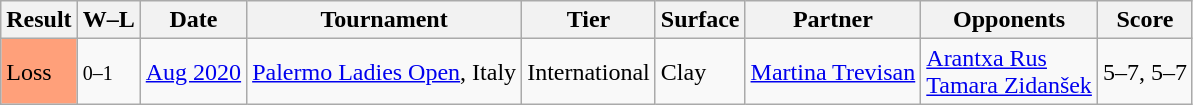<table class="sortable wikitable">
<tr>
<th>Result</th>
<th class="unsortable">W–L</th>
<th>Date</th>
<th>Tournament</th>
<th>Tier</th>
<th>Surface</th>
<th>Partner</th>
<th>Opponents</th>
<th class="unsortable">Score</th>
</tr>
<tr>
<td style="background:#ffa07a;">Loss</td>
<td><small>0–1</small></td>
<td><a href='#'>Aug 2020</a></td>
<td><a href='#'>Palermo Ladies Open</a>, Italy</td>
<td>International</td>
<td>Clay</td>
<td> <a href='#'>Martina Trevisan</a></td>
<td> <a href='#'>Arantxa Rus</a> <br>  <a href='#'>Tamara Zidanšek</a></td>
<td>5–7, 5–7</td>
</tr>
</table>
